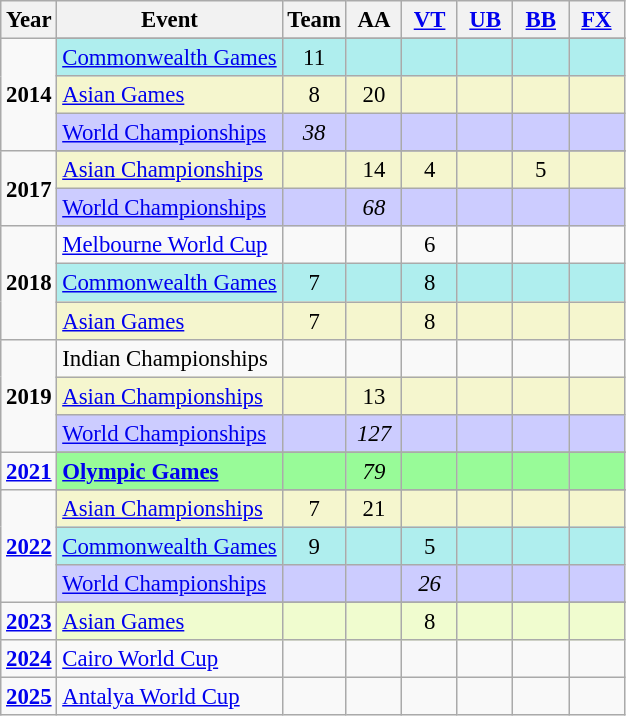<table class="wikitable" border=1 style="text-align:center; font-size:95%;">
<tr>
<th>Year</th>
<th>Event</th>
<th style="width:30px;">Team</th>
<th style="width:30px;">AA</th>
<th style="width:30px;"><a href='#'>VT</a></th>
<th style="width:30px;"><a href='#'>UB</a></th>
<th style="width:30px;"><a href='#'>BB</a></th>
<th style="width:30px;"><a href='#'>FX</a></th>
</tr>
<tr>
<td rowspan="4"><strong>2014</strong></td>
</tr>
<tr bgcolor="#afeeee">
<td align=left><a href='#'>Commonwealth Games</a></td>
<td>11</td>
<td></td>
<td></td>
<td></td>
<td></td>
<td></td>
</tr>
<tr bgcolor=#F5F6CE>
<td align=left><a href='#'>Asian Games</a></td>
<td>8</td>
<td>20</td>
<td></td>
<td></td>
<td></td>
<td></td>
</tr>
<tr style="background:#ccf;">
<td align=left><a href='#'>World Championships</a></td>
<td><em>38</em></td>
<td></td>
<td></td>
<td></td>
<td></td>
<td></td>
</tr>
<tr>
<td rowspan="3"><strong>2017</strong></td>
</tr>
<tr bgcolor=#F5F6CE>
<td align=left><a href='#'>Asian Championships</a></td>
<td></td>
<td>14</td>
<td>4</td>
<td></td>
<td>5</td>
<td></td>
</tr>
<tr style="background:#ccf;">
<td align=left><a href='#'>World Championships</a></td>
<td></td>
<td><em>68</em></td>
<td></td>
<td></td>
<td></td>
<td></td>
</tr>
<tr>
<td rowspan="3"><strong>2018</strong></td>
<td align=left><a href='#'>Melbourne World Cup</a></td>
<td></td>
<td></td>
<td>6</td>
<td></td>
<td></td>
<td></td>
</tr>
<tr bgcolor="#afeeee">
<td align=left><a href='#'>Commonwealth Games</a></td>
<td>7</td>
<td></td>
<td>8</td>
<td></td>
<td></td>
<td></td>
</tr>
<tr bgcolor=#F5F6CE>
<td align=left><a href='#'>Asian Games</a></td>
<td>7</td>
<td></td>
<td>8</td>
<td></td>
<td></td>
<td></td>
</tr>
<tr>
<td rowspan="3"><strong>2019</strong></td>
<td align=left>Indian Championships</td>
<td></td>
<td></td>
<td></td>
<td></td>
<td></td>
<td></td>
</tr>
<tr bgcolor=#F5F6CE>
<td align=left><a href='#'>Asian Championships</a></td>
<td></td>
<td>13</td>
<td></td>
<td></td>
<td></td>
<td></td>
</tr>
<tr style="background:#ccf;">
<td align=left><a href='#'>World Championships</a></td>
<td></td>
<td><em>127</em></td>
<td></td>
<td></td>
<td></td>
<td></td>
</tr>
<tr>
<td rowspan="2"><strong><a href='#'>2021</a></strong></td>
</tr>
<tr bgcolor=98FB98>
<td align=left><strong><a href='#'>Olympic Games</a></strong></td>
<td></td>
<td><em>79</em></td>
<td></td>
<td></td>
<td></td>
<td></td>
</tr>
<tr>
<td rowspan="4"><strong><a href='#'>2022</a></strong></td>
</tr>
<tr bgcolor=#F5F6CE>
<td align=left><a href='#'>Asian Championships</a></td>
<td>7</td>
<td>21</td>
<td></td>
<td></td>
<td></td>
<td></td>
</tr>
<tr bgcolor="#afeeee">
<td align=left><a href='#'>Commonwealth Games</a></td>
<td>9</td>
<td></td>
<td>5</td>
<td></td>
<td></td>
<td></td>
</tr>
<tr bgcolor=#CCCCFF>
<td align=left><a href='#'>World Championships</a></td>
<td></td>
<td></td>
<td><em>26</em></td>
<td></td>
<td></td>
<td></td>
</tr>
<tr>
<td rowspan="2"><strong><a href='#'>2023</a></strong></td>
</tr>
<tr bgcolor=#f0fccf>
<td align=left><a href='#'>Asian Games</a></td>
<td></td>
<td></td>
<td>8</td>
<td></td>
<td></td>
<td></td>
</tr>
<tr>
<td rowspan="1"><strong><a href='#'>2024</a></strong></td>
<td align=left><a href='#'>Cairo World Cup</a></td>
<td></td>
<td></td>
<td></td>
<td></td>
<td></td>
<td></td>
</tr>
<tr>
<td rowspan="1"><strong><a href='#'>2025</a></strong></td>
<td align=left><a href='#'>Antalya World Cup</a></td>
<td></td>
<td></td>
<td></td>
<td></td>
<td></td>
<td></td>
</tr>
</table>
